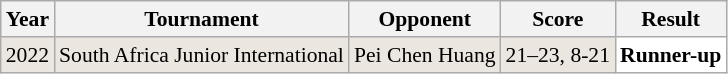<table class="sortable wikitable" style="font-size: 90%;">
<tr>
<th>Year</th>
<th>Tournament</th>
<th>Opponent</th>
<th>Score</th>
<th>Result</th>
</tr>
<tr style="background:#EBE7E0">
<td align="center">2022</td>
<td align="left">South Africa Junior International</td>
<td align="left"> Pei Chen Huang</td>
<td align="left">21–23, 8-21</td>
<td style="text-align:left; background:white"> <strong>Runner-up</strong></td>
</tr>
</table>
